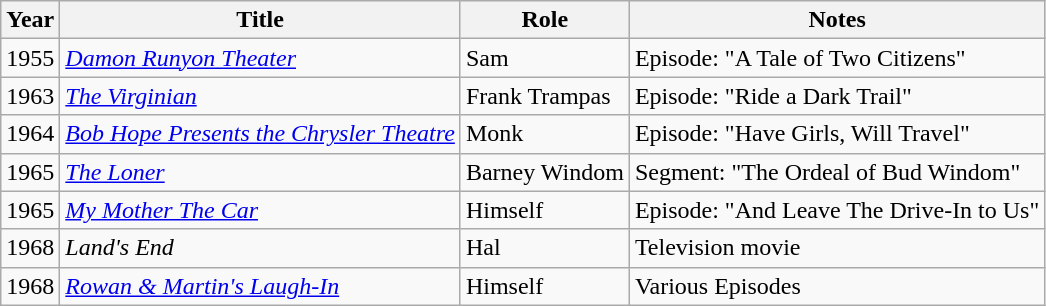<table class="wikitable sortable">
<tr>
<th>Year</th>
<th>Title</th>
<th>Role</th>
<th class="unsortable">Notes</th>
</tr>
<tr>
<td>1955</td>
<td><em><a href='#'>Damon Runyon Theater</a></em></td>
<td>Sam</td>
<td>Episode: "A Tale of Two Citizens"</td>
</tr>
<tr>
<td>1963</td>
<td><em><a href='#'>The Virginian</a></em></td>
<td>Frank Trampas</td>
<td>Episode: "Ride a Dark Trail"</td>
</tr>
<tr>
<td>1964</td>
<td><em><a href='#'>Bob Hope Presents the Chrysler Theatre</a></em></td>
<td>Monk</td>
<td>Episode: "Have Girls, Will Travel"</td>
</tr>
<tr>
<td>1965</td>
<td><em><a href='#'>The Loner</a></em></td>
<td>Barney Windom</td>
<td>Segment: "The Ordeal of Bud Windom"</td>
</tr>
<tr>
<td>1965</td>
<td><em><a href='#'>My Mother The Car</a></em></td>
<td>Himself</td>
<td>Episode: "And Leave The Drive-In to Us"</td>
</tr>
<tr>
<td>1968</td>
<td><em>Land's End</em></td>
<td>Hal</td>
<td>Television movie</td>
</tr>
<tr>
<td>1968</td>
<td><em><a href='#'>Rowan & Martin's Laugh-In</a></em></td>
<td>Himself</td>
<td>Various Episodes</td>
</tr>
</table>
